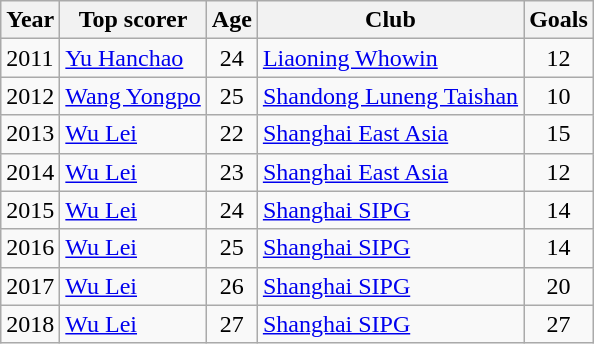<table class="wikitable">
<tr>
<th>Year</th>
<th>Top scorer</th>
<th>Age</th>
<th>Club</th>
<th>Goals</th>
</tr>
<tr>
<td>2011</td>
<td> <a href='#'>Yu Hanchao</a></td>
<td align=center>24</td>
<td><a href='#'>Liaoning Whowin</a></td>
<td align=center>12</td>
</tr>
<tr>
<td>2012</td>
<td> <a href='#'>Wang Yongpo</a></td>
<td align=center>25</td>
<td><a href='#'>Shandong Luneng Taishan</a></td>
<td align=center>10</td>
</tr>
<tr>
<td>2013</td>
<td> <a href='#'>Wu Lei</a></td>
<td align=center>22</td>
<td><a href='#'>Shanghai East Asia</a></td>
<td align=center>15</td>
</tr>
<tr>
<td>2014</td>
<td> <a href='#'>Wu Lei</a></td>
<td align=center>23</td>
<td><a href='#'>Shanghai East Asia</a></td>
<td align=center>12</td>
</tr>
<tr>
<td>2015</td>
<td> <a href='#'>Wu Lei</a></td>
<td align=center>24</td>
<td><a href='#'>Shanghai SIPG</a></td>
<td align=center>14</td>
</tr>
<tr>
<td>2016</td>
<td> <a href='#'>Wu Lei</a></td>
<td align=center>25</td>
<td><a href='#'>Shanghai SIPG</a></td>
<td align=center>14</td>
</tr>
<tr>
<td>2017</td>
<td> <a href='#'>Wu Lei</a></td>
<td align=center>26</td>
<td><a href='#'>Shanghai SIPG</a></td>
<td align=center>20</td>
</tr>
<tr>
<td>2018</td>
<td> <a href='#'>Wu Lei</a></td>
<td align=center>27</td>
<td><a href='#'>Shanghai SIPG</a></td>
<td align=center>27</td>
</tr>
</table>
